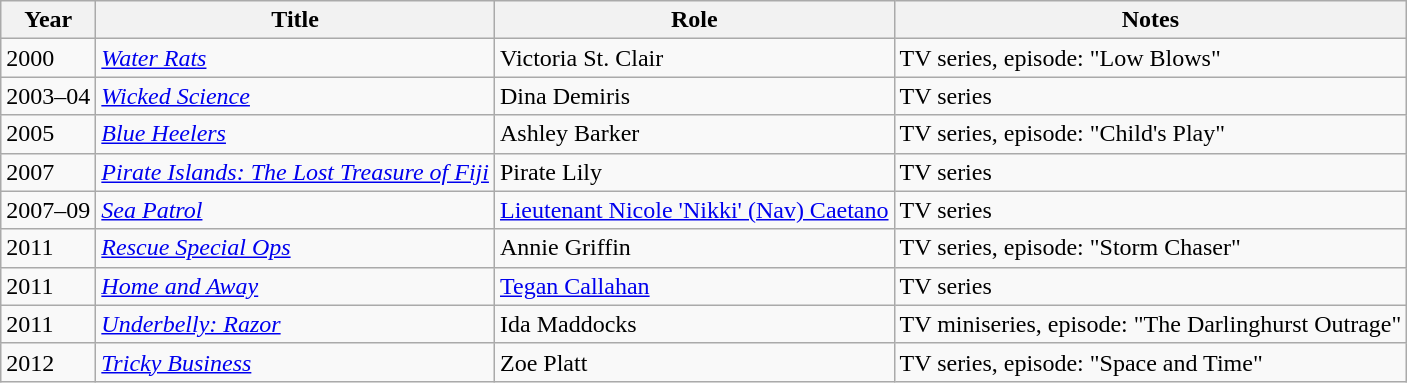<table class="wikitable sortable plainrowheaders">
<tr>
<th>Year</th>
<th>Title</th>
<th>Role</th>
<th>Notes</th>
</tr>
<tr>
<td>2000</td>
<td><em><a href='#'>Water Rats</a></em></td>
<td>Victoria St. Clair</td>
<td>TV series, episode: "Low Blows"</td>
</tr>
<tr>
<td>2003–04</td>
<td><em><a href='#'>Wicked Science</a></em></td>
<td>Dina Demiris</td>
<td>TV series</td>
</tr>
<tr>
<td>2005</td>
<td><em><a href='#'>Blue Heelers</a></em></td>
<td>Ashley Barker</td>
<td>TV series, episode: "Child's Play"</td>
</tr>
<tr>
<td>2007</td>
<td><em><a href='#'>Pirate Islands: The Lost Treasure of Fiji</a></em></td>
<td>Pirate Lily</td>
<td>TV series</td>
</tr>
<tr>
<td>2007–09</td>
<td><em><a href='#'>Sea Patrol</a></em></td>
<td><a href='#'>Lieutenant Nicole 'Nikki' (Nav) Caetano</a></td>
<td>TV series</td>
</tr>
<tr>
<td>2011</td>
<td><em><a href='#'>Rescue Special Ops</a></em></td>
<td>Annie Griffin</td>
<td>TV series, episode: "Storm Chaser"</td>
</tr>
<tr>
<td>2011</td>
<td><em><a href='#'>Home and Away</a></em></td>
<td><a href='#'>Tegan Callahan</a></td>
<td>TV series</td>
</tr>
<tr>
<td>2011</td>
<td><em><a href='#'>Underbelly: Razor</a></em></td>
<td>Ida Maddocks</td>
<td>TV miniseries, episode: "The Darlinghurst Outrage"</td>
</tr>
<tr>
<td>2012</td>
<td><em><a href='#'>Tricky Business</a></em></td>
<td>Zoe Platt</td>
<td>TV series, episode: "Space and Time"</td>
</tr>
</table>
